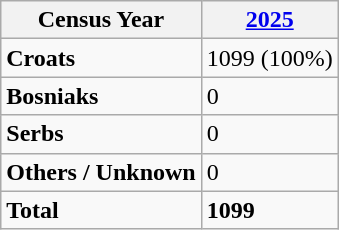<table class="wikitable">
<tr>
<th>Census Year</th>
<th><a href='#'>2025</a></th>
</tr>
<tr>
<td><strong>Croats</strong></td>
<td>1099 (100%)</td>
</tr>
<tr>
<td><strong>Bosniaks</strong></td>
<td>0</td>
</tr>
<tr>
<td><strong>Serbs</strong></td>
<td>0</td>
</tr>
<tr>
<td><strong>Others / Unknown</strong></td>
<td>0</td>
</tr>
<tr>
<td><strong>Total</strong></td>
<td><strong>1099</strong></td>
</tr>
</table>
